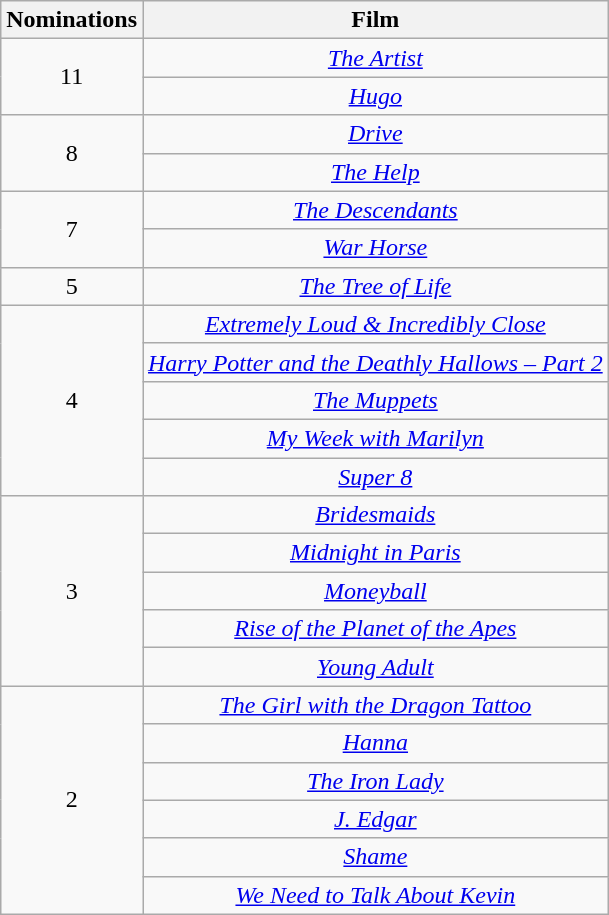<table class="wikitable" rowspan="2" style="text-align:center;" background: #f6e39c;>
<tr>
<th scope="col" style="width:55px;">Nominations</th>
<th scope="col" style="text-align:center;">Film</th>
</tr>
<tr>
<td rowspan="2">11</td>
<td><em><a href='#'>The Artist</a></em></td>
</tr>
<tr>
<td><em><a href='#'>Hugo</a></em></td>
</tr>
<tr>
<td rowspan="2">8</td>
<td><em><a href='#'>Drive</a></em></td>
</tr>
<tr>
<td><em><a href='#'>The Help</a></em></td>
</tr>
<tr>
<td rowspan="2">7</td>
<td><em><a href='#'>The Descendants</a></em></td>
</tr>
<tr>
<td><em><a href='#'>War Horse</a></em></td>
</tr>
<tr>
<td>5</td>
<td><em><a href='#'>The Tree of Life</a></em></td>
</tr>
<tr>
<td rowspan="5">4</td>
<td><em><a href='#'>Extremely Loud & Incredibly Close</a></em></td>
</tr>
<tr>
<td><em><a href='#'>Harry Potter and the Deathly Hallows – Part 2</a></em></td>
</tr>
<tr>
<td><em><a href='#'>The Muppets</a></em></td>
</tr>
<tr>
<td><em><a href='#'>My Week with Marilyn</a></em></td>
</tr>
<tr>
<td><em><a href='#'>Super 8</a></em></td>
</tr>
<tr>
<td rowspan="5">3</td>
<td><em><a href='#'>Bridesmaids</a></em></td>
</tr>
<tr>
<td><em><a href='#'>Midnight in Paris</a></em></td>
</tr>
<tr>
<td><em><a href='#'>Moneyball</a></em></td>
</tr>
<tr>
<td><em><a href='#'>Rise of the Planet of the Apes</a></em></td>
</tr>
<tr>
<td><em><a href='#'>Young Adult</a></em></td>
</tr>
<tr>
<td rowspan="6">2</td>
<td><em><a href='#'>The Girl with the Dragon Tattoo</a></em></td>
</tr>
<tr>
<td><em><a href='#'>Hanna</a></em></td>
</tr>
<tr>
<td><em><a href='#'>The Iron Lady</a></em></td>
</tr>
<tr>
<td><em><a href='#'>J. Edgar</a></em></td>
</tr>
<tr>
<td><em><a href='#'>Shame</a></em></td>
</tr>
<tr>
<td><em><a href='#'>We Need to Talk About Kevin</a></em></td>
</tr>
</table>
